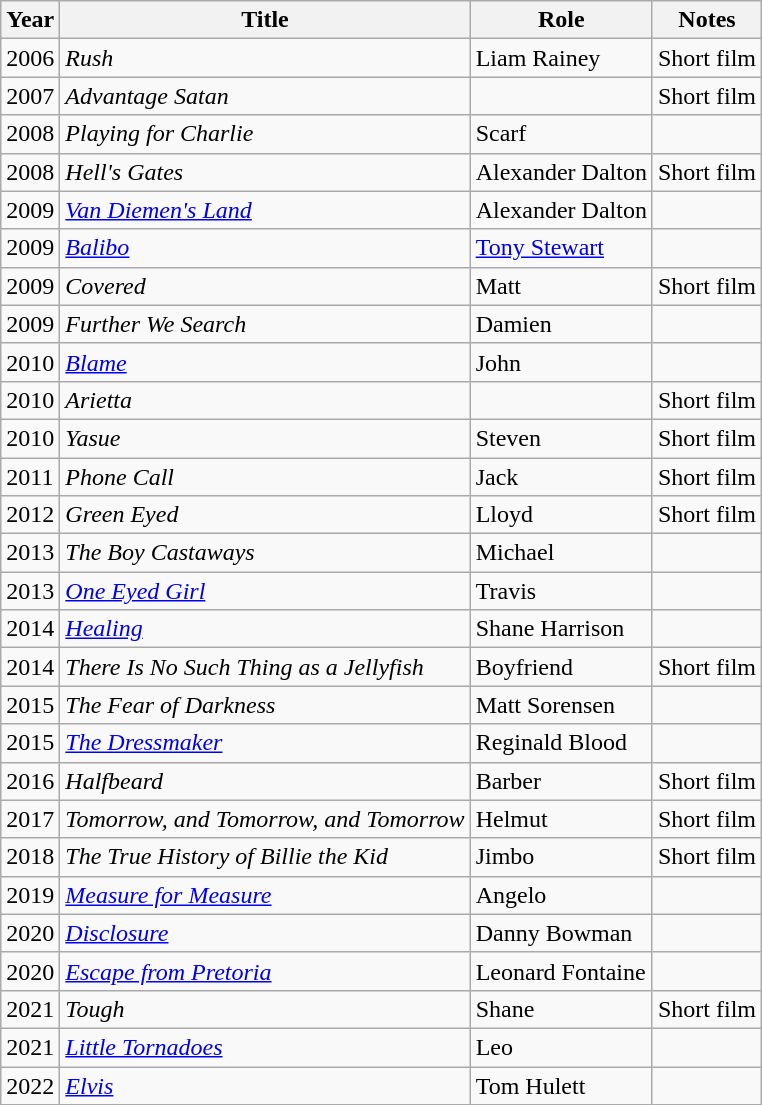<table class=wikitable>
<tr>
<th>Year</th>
<th>Title</th>
<th>Role</th>
<th>Notes</th>
</tr>
<tr>
<td>2006</td>
<td><em>Rush</em></td>
<td>Liam Rainey</td>
<td>Short film</td>
</tr>
<tr>
<td>2007</td>
<td><em>Advantage Satan</em></td>
<td></td>
<td>Short film</td>
</tr>
<tr>
<td>2008</td>
<td><em>Playing for Charlie</em></td>
<td>Scarf</td>
<td></td>
</tr>
<tr>
<td>2008</td>
<td><em>Hell's Gates</em></td>
<td>Alexander Dalton</td>
<td>Short film</td>
</tr>
<tr>
<td>2009</td>
<td><em><a href='#'>Van Diemen's Land</a></em></td>
<td>Alexander Dalton</td>
<td></td>
</tr>
<tr>
<td>2009</td>
<td><em><a href='#'>Balibo</a></em></td>
<td><a href='#'>Tony Stewart</a></td>
<td></td>
</tr>
<tr>
<td>2009</td>
<td><em>Covered</em></td>
<td>Matt</td>
<td>Short film</td>
</tr>
<tr>
<td>2009</td>
<td><em>Further We Search</em></td>
<td>Damien</td>
<td></td>
</tr>
<tr>
<td>2010</td>
<td><em><a href='#'>Blame</a></em></td>
<td>John</td>
<td></td>
</tr>
<tr>
<td>2010</td>
<td><em>Arietta</em></td>
<td></td>
<td>Short film</td>
</tr>
<tr>
<td>2010</td>
<td><em>Yasue</em></td>
<td>Steven</td>
<td>Short film</td>
</tr>
<tr>
<td>2011</td>
<td><em>Phone Call</em></td>
<td>Jack</td>
<td>Short film</td>
</tr>
<tr>
<td>2012</td>
<td><em>Green Eyed</em></td>
<td>Lloyd</td>
<td>Short film</td>
</tr>
<tr>
<td>2013</td>
<td><em>The Boy Castaways</em></td>
<td>Michael</td>
<td></td>
</tr>
<tr>
<td>2013</td>
<td><em><a href='#'>One Eyed Girl</a></em></td>
<td>Travis</td>
<td></td>
</tr>
<tr>
<td>2014</td>
<td><em><a href='#'>Healing</a></em></td>
<td>Shane Harrison</td>
<td></td>
</tr>
<tr>
<td>2014</td>
<td><em>There Is No Such Thing as a Jellyfish</em></td>
<td>Boyfriend</td>
<td>Short film</td>
</tr>
<tr>
<td>2015</td>
<td><em>The Fear of Darkness</em></td>
<td>Matt Sorensen</td>
<td></td>
</tr>
<tr>
<td>2015</td>
<td><em><a href='#'>The Dressmaker</a></em></td>
<td>Reginald Blood</td>
<td></td>
</tr>
<tr>
<td>2016</td>
<td><em>Halfbeard</em></td>
<td>Barber</td>
<td>Short film</td>
</tr>
<tr>
<td>2017</td>
<td><em>Tomorrow, and Tomorrow, and Tomorrow</em></td>
<td>Helmut</td>
<td>Short film</td>
</tr>
<tr>
<td>2018</td>
<td><em>The True History of Billie the Kid</em></td>
<td>Jimbo</td>
<td>Short film</td>
</tr>
<tr>
<td>2019</td>
<td><em><a href='#'>Measure for Measure</a></em></td>
<td>Angelo</td>
<td></td>
</tr>
<tr>
<td>2020</td>
<td><em><a href='#'>Disclosure</a></em></td>
<td>Danny Bowman</td>
<td></td>
</tr>
<tr>
<td>2020</td>
<td><em><a href='#'>Escape from Pretoria</a></em></td>
<td>Leonard Fontaine</td>
<td></td>
</tr>
<tr>
<td>2021</td>
<td><em>Tough</em></td>
<td>Shane</td>
<td>Short film</td>
</tr>
<tr>
<td>2021</td>
<td><em><a href='#'>Little Tornadoes</a></em></td>
<td>Leo</td>
<td></td>
</tr>
<tr>
<td>2022</td>
<td><em><a href='#'>Elvis</a></em></td>
<td>Tom Hulett</td>
<td></td>
</tr>
</table>
